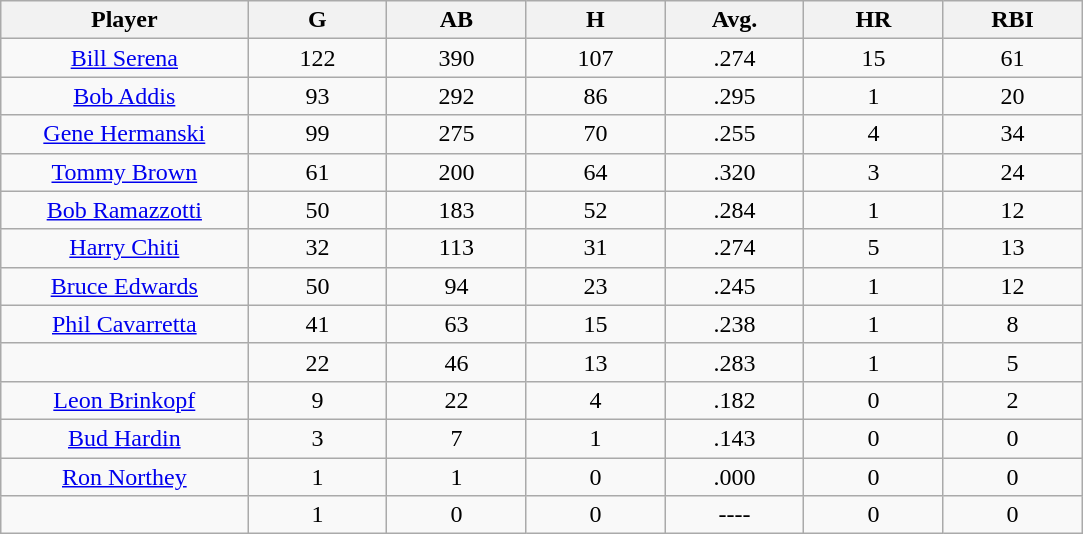<table class="wikitable sortable">
<tr>
<th bgcolor="#DDDDFF" width="16%">Player</th>
<th bgcolor="#DDDDFF" width="9%">G</th>
<th bgcolor="#DDDDFF" width="9%">AB</th>
<th bgcolor="#DDDDFF" width="9%">H</th>
<th bgcolor="#DDDDFF" width="9%">Avg.</th>
<th bgcolor="#DDDDFF" width="9%">HR</th>
<th bgcolor="#DDDDFF" width="9%">RBI</th>
</tr>
<tr align="center">
<td><a href='#'>Bill Serena</a></td>
<td>122</td>
<td>390</td>
<td>107</td>
<td>.274</td>
<td>15</td>
<td>61</td>
</tr>
<tr align="center">
<td><a href='#'>Bob Addis</a></td>
<td>93</td>
<td>292</td>
<td>86</td>
<td>.295</td>
<td>1</td>
<td>20</td>
</tr>
<tr align="center">
<td><a href='#'>Gene Hermanski</a></td>
<td>99</td>
<td>275</td>
<td>70</td>
<td>.255</td>
<td>4</td>
<td>34</td>
</tr>
<tr align="center">
<td><a href='#'>Tommy Brown</a></td>
<td>61</td>
<td>200</td>
<td>64</td>
<td>.320</td>
<td>3</td>
<td>24</td>
</tr>
<tr align="center">
<td><a href='#'>Bob Ramazzotti</a></td>
<td>50</td>
<td>183</td>
<td>52</td>
<td>.284</td>
<td>1</td>
<td>12</td>
</tr>
<tr align="center">
<td><a href='#'>Harry Chiti</a></td>
<td>32</td>
<td>113</td>
<td>31</td>
<td>.274</td>
<td>5</td>
<td>13</td>
</tr>
<tr align="center">
<td><a href='#'>Bruce Edwards</a></td>
<td>50</td>
<td>94</td>
<td>23</td>
<td>.245</td>
<td>1</td>
<td>12</td>
</tr>
<tr align="center">
<td><a href='#'>Phil Cavarretta</a></td>
<td>41</td>
<td>63</td>
<td>15</td>
<td>.238</td>
<td>1</td>
<td>8</td>
</tr>
<tr align="center">
<td></td>
<td>22</td>
<td>46</td>
<td>13</td>
<td>.283</td>
<td>1</td>
<td>5</td>
</tr>
<tr align="center">
<td><a href='#'>Leon Brinkopf</a></td>
<td>9</td>
<td>22</td>
<td>4</td>
<td>.182</td>
<td>0</td>
<td>2</td>
</tr>
<tr align="center">
<td><a href='#'>Bud Hardin</a></td>
<td>3</td>
<td>7</td>
<td>1</td>
<td>.143</td>
<td>0</td>
<td>0</td>
</tr>
<tr align="center">
<td><a href='#'>Ron Northey</a></td>
<td>1</td>
<td>1</td>
<td>0</td>
<td>.000</td>
<td>0</td>
<td>0</td>
</tr>
<tr align="center">
<td></td>
<td>1</td>
<td>0</td>
<td>0</td>
<td>----</td>
<td>0</td>
<td>0</td>
</tr>
</table>
